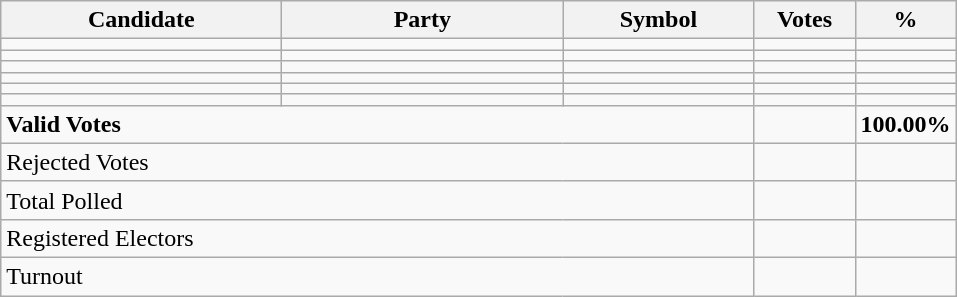<table class="wikitable" border="1" style="text-align:right;">
<tr>
<th align=left width="180">Candidate</th>
<th align=left width="180">Party</th>
<th align=left width="120">Symbol</th>
<th align=left width="60">Votes</th>
<th align=left width="60">%</th>
</tr>
<tr>
<td align=left></td>
<td align=left></td>
<td></td>
<td></td>
<td></td>
</tr>
<tr>
<td align=left></td>
<td align=left></td>
<td></td>
<td></td>
<td></td>
</tr>
<tr>
<td align=left></td>
<td align=left></td>
<td></td>
<td></td>
<td></td>
</tr>
<tr>
<td align=left></td>
<td align=left></td>
<td></td>
<td></td>
<td></td>
</tr>
<tr>
<td align=left></td>
<td align=left></td>
<td></td>
<td></td>
<td></td>
</tr>
<tr>
<td align=left></td>
<td align=left></td>
<td></td>
<td></td>
<td></td>
</tr>
<tr>
<td align=left colspan=3><strong>Valid Votes</strong></td>
<td><strong> </strong></td>
<td><strong>100.00%</strong></td>
</tr>
<tr>
<td align=left colspan=3>Rejected Votes</td>
<td></td>
<td></td>
</tr>
<tr>
<td align=left colspan=3>Total Polled</td>
<td></td>
<td></td>
</tr>
<tr>
<td align=left colspan=3>Registered Electors</td>
<td></td>
<td></td>
</tr>
<tr>
<td align=left colspan=3>Turnout</td>
<td></td>
</tr>
</table>
